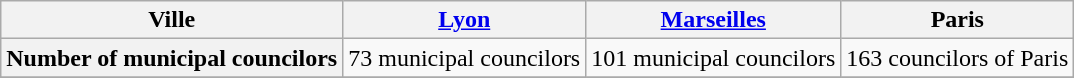<table class="wikitable" align="center">
<tr align="center">
<th>Ville</th>
<th><a href='#'>Lyon</a></th>
<th><a href='#'>Marseilles</a></th>
<th>Paris</th>
</tr>
<tr>
<th>Number of municipal councilors</th>
<td>73 municipal councilors</td>
<td>101 municipal councilors</td>
<td>163 councilors of Paris</td>
</tr>
<tr>
</tr>
</table>
